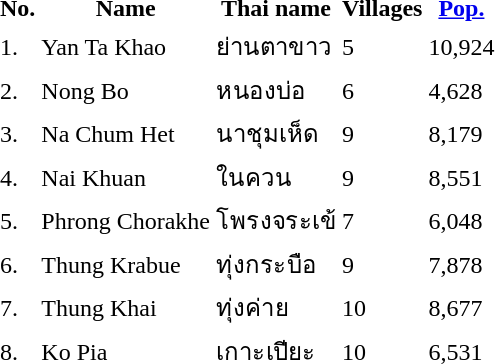<table>
<tr valign=top>
<td><br><table>
<tr>
<th>No.</th>
<th>Name</th>
<th>Thai name</th>
<th>Villages</th>
<th><a href='#'>Pop.</a></th>
</tr>
<tr>
<td>1.</td>
<td>Yan Ta Khao</td>
<td>ย่านตาขาว</td>
<td>5</td>
<td>10,924</td>
<td></td>
</tr>
<tr>
<td>2.</td>
<td>Nong Bo</td>
<td>หนองบ่อ</td>
<td>6</td>
<td>4,628</td>
<td></td>
</tr>
<tr>
<td>3.</td>
<td>Na Chum Het</td>
<td>นาชุมเห็ด</td>
<td>9</td>
<td>8,179</td>
<td></td>
</tr>
<tr>
<td>4.</td>
<td>Nai Khuan</td>
<td>ในควน</td>
<td>9</td>
<td>8,551</td>
<td></td>
</tr>
<tr>
<td>5.</td>
<td>Phrong Chorakhe</td>
<td>โพรงจระเข้</td>
<td>7</td>
<td>6,048</td>
<td></td>
</tr>
<tr>
<td>6.</td>
<td>Thung Krabue</td>
<td>ทุ่งกระบือ</td>
<td>9</td>
<td>7,878</td>
<td></td>
</tr>
<tr>
<td>7.</td>
<td>Thung Khai</td>
<td>ทุ่งค่าย</td>
<td>10</td>
<td>8,677</td>
<td></td>
</tr>
<tr>
<td>8.</td>
<td>Ko Pia</td>
<td>เกาะเปียะ</td>
<td>10</td>
<td>6,531</td>
<td></td>
</tr>
</table>
</td>
<td> </td>
</tr>
</table>
